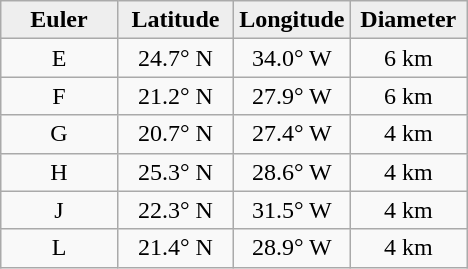<table class="wikitable">
<tr>
<th width="25%" style="background:#eeeeee;">Euler</th>
<th width="25%" style="background:#eeeeee;">Latitude</th>
<th width="25%" style="background:#eeeeee;">Longitude</th>
<th width="25%" style="background:#eeeeee;">Diameter</th>
</tr>
<tr>
<td align="center">E</td>
<td align="center">24.7° N</td>
<td align="center">34.0° W</td>
<td align="center">6 km</td>
</tr>
<tr>
<td align="center">F</td>
<td align="center">21.2° N</td>
<td align="center">27.9° W</td>
<td align="center">6 km</td>
</tr>
<tr>
<td align="center">G</td>
<td align="center">20.7° N</td>
<td align="center">27.4° W</td>
<td align="center">4 km</td>
</tr>
<tr>
<td align="center">H</td>
<td align="center">25.3° N</td>
<td align="center">28.6° W</td>
<td align="center">4 km</td>
</tr>
<tr>
<td align="center">J</td>
<td align="center">22.3° N</td>
<td align="center">31.5° W</td>
<td align="center">4 km</td>
</tr>
<tr>
<td align="center">L</td>
<td align="center">21.4° N</td>
<td align="center">28.9° W</td>
<td align="center">4 km</td>
</tr>
</table>
